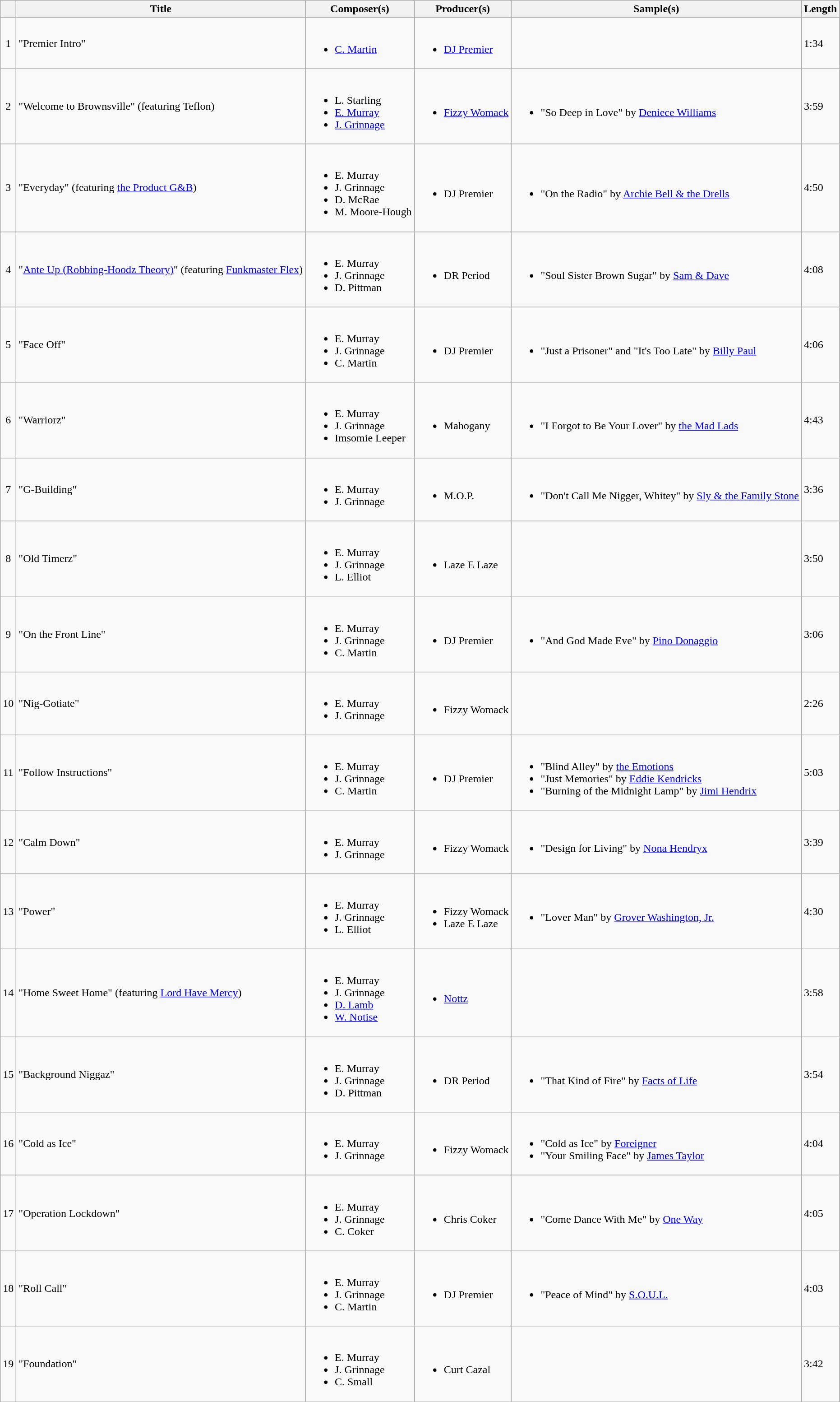<table class="wikitable">
<tr>
<th scope="col"></th>
<th scope="col">Title</th>
<th scope="col">Composer(s)</th>
<th scope="col">Producer(s)</th>
<th scope="col">Sample(s)</th>
<th scope="col">Length</th>
</tr>
<tr>
<td style="text-align:center;">1</td>
<td>"Premier Intro"</td>
<td><br><ul><li><a href='#'>C. Martin</a></li></ul></td>
<td><br><ul><li><a href='#'>DJ Premier</a></li></ul></td>
<td></td>
<td>1:34</td>
</tr>
<tr>
<td style="text-align:center;">2</td>
<td>"Welcome to Brownsville" (featuring Teflon)</td>
<td><br><ul><li>L. Starling</li><li><a href='#'>E. Murray</a></li><li><a href='#'>J. Grinnage</a></li></ul></td>
<td><br><ul><li><a href='#'>Fizzy Womack</a></li></ul></td>
<td><br><ul><li>"So Deep in Love" by <a href='#'>Deniece Williams</a></li></ul></td>
<td>3:59</td>
</tr>
<tr>
<td style="text-align:center;">3</td>
<td>"Everyday" (featuring <a href='#'>the Product G&B</a>)</td>
<td><br><ul><li>E. Murray</li><li>J. Grinnage</li><li>D. McRae</li><li>M. Moore-Hough</li></ul></td>
<td><br><ul><li>DJ Premier</li></ul></td>
<td><br><ul><li>"On the Radio" by <a href='#'>Archie Bell & the Drells</a></li></ul></td>
<td>4:50</td>
</tr>
<tr>
<td style="text-align:center;">4</td>
<td>"<a href='#'>Ante Up (Robbing-Hoodz Theory)</a>" (featuring <a href='#'>Funkmaster Flex</a>)</td>
<td><br><ul><li>E. Murray</li><li>J. Grinnage</li><li>D. Pittman</li></ul></td>
<td><br><ul><li>DR Period</li></ul></td>
<td><br><ul><li>"Soul Sister Brown Sugar" by <a href='#'>Sam & Dave</a></li></ul></td>
<td>4:08</td>
</tr>
<tr>
<td style="text-align:center;">5</td>
<td>"Face Off"</td>
<td><br><ul><li>E. Murray</li><li>J. Grinnage</li><li>C. Martin</li></ul></td>
<td><br><ul><li>DJ Premier</li></ul></td>
<td><br><ul><li>"Just a Prisoner" and "It's Too Late" by <a href='#'>Billy Paul</a></li></ul></td>
<td>4:06</td>
</tr>
<tr>
<td style="text-align:center;">6</td>
<td>"Warriorz"</td>
<td><br><ul><li>E. Murray</li><li>J. Grinnage</li><li>Imsomie Leeper</li></ul></td>
<td><br><ul><li>Mahogany</li></ul></td>
<td><br><ul><li>"I Forgot to Be Your Lover" by <a href='#'>the Mad Lads</a></li></ul></td>
<td>4:43</td>
</tr>
<tr>
<td style="text-align:center;">7</td>
<td>"G-Building"</td>
<td><br><ul><li>E. Murray</li><li>J. Grinnage</li></ul></td>
<td><br><ul><li>M.O.P.</li></ul></td>
<td><br><ul><li>"Don't Call Me Nigger, Whitey" by <a href='#'>Sly & the Family Stone</a></li></ul></td>
<td>3:36</td>
</tr>
<tr>
<td style="text-align:center;">8</td>
<td>"Old Timerz"</td>
<td><br><ul><li>E. Murray</li><li>J. Grinnage</li><li>L. Elliot</li></ul></td>
<td><br><ul><li>Laze E Laze</li></ul></td>
<td></td>
<td>3:50</td>
</tr>
<tr>
<td style="text-align:center;">9</td>
<td>"On the Front Line"</td>
<td><br><ul><li>E. Murray</li><li>J. Grinnage</li><li>C. Martin</li></ul></td>
<td><br><ul><li>DJ Premier</li></ul></td>
<td><br><ul><li>"And God Made Eve" by <a href='#'>Pino Donaggio</a></li></ul></td>
<td>3:06</td>
</tr>
<tr>
<td style="text-align:center;">10</td>
<td>"Nig-Gotiate"</td>
<td><br><ul><li>E. Murray</li><li>J. Grinnage</li></ul></td>
<td><br><ul><li>Fizzy Womack</li></ul></td>
<td></td>
<td>2:26</td>
</tr>
<tr>
<td style="text-align:center;">11</td>
<td>"Follow Instructions"</td>
<td><br><ul><li>E. Murray</li><li>J. Grinnage</li><li>C. Martin</li></ul></td>
<td><br><ul><li>DJ Premier</li></ul></td>
<td><br><ul><li>"Blind Alley" by <a href='#'>the Emotions</a></li><li>"Just Memories" by <a href='#'>Eddie Kendricks</a></li><li>"Burning of the Midnight Lamp" by <a href='#'>Jimi Hendrix</a></li></ul></td>
<td>5:03</td>
</tr>
<tr>
<td style="text-align:center;">12</td>
<td>"Calm Down"</td>
<td><br><ul><li>E. Murray</li><li>J. Grinnage</li></ul></td>
<td><br><ul><li>Fizzy Womack</li></ul></td>
<td><br><ul><li>"Design for Living" by <a href='#'>Nona Hendryx</a></li></ul></td>
<td>3:39</td>
</tr>
<tr>
<td style="text-align:center;">13</td>
<td>"Power"</td>
<td><br><ul><li>E. Murray</li><li>J. Grinnage</li><li>L. Elliot</li></ul></td>
<td><br><ul><li>Fizzy Womack</li><li>Laze E Laze</li></ul></td>
<td><br><ul><li>"Lover Man" by <a href='#'>Grover Washington, Jr.</a></li></ul></td>
<td>4:30</td>
</tr>
<tr>
<td style="text-align:center;">14</td>
<td>"Home Sweet Home" (featuring <a href='#'>Lord Have Mercy</a>)</td>
<td><br><ul><li>E. Murray</li><li>J. Grinnage</li><li><a href='#'>D. Lamb</a></li><li><a href='#'>W. Notise</a></li></ul></td>
<td><br><ul><li><a href='#'>Nottz</a></li></ul></td>
<td></td>
<td>3:58</td>
</tr>
<tr>
<td style="text-align:center;">15</td>
<td>"Background Niggaz"</td>
<td><br><ul><li>E. Murray</li><li>J. Grinnage</li><li>D. Pittman</li></ul></td>
<td><br><ul><li>DR Period</li></ul></td>
<td><br><ul><li>"That Kind of Fire" by <a href='#'>Facts of Life</a></li></ul></td>
<td>3:54</td>
</tr>
<tr>
<td style="text-align:center;">16</td>
<td>"Cold as Ice"</td>
<td><br><ul><li>E. Murray</li><li>J. Grinnage</li></ul></td>
<td><br><ul><li>Fizzy Womack</li></ul></td>
<td><br><ul><li>"Cold as Ice" by <a href='#'>Foreigner</a></li><li>"Your Smiling Face" by <a href='#'>James Taylor</a></li></ul></td>
<td>4:04</td>
</tr>
<tr>
<td style="text-align:center;">17</td>
<td>"Operation Lockdown"</td>
<td><br><ul><li>E. Murray</li><li>J. Grinnage</li><li>C. Coker</li></ul></td>
<td><br><ul><li>Chris Coker</li></ul></td>
<td><br><ul><li>"Come Dance With Me" by <a href='#'>One Way</a></li></ul></td>
<td>4:05</td>
</tr>
<tr>
<td style="text-align:center;">18</td>
<td>"Roll Call"</td>
<td><br><ul><li>E. Murray</li><li>J. Grinnage</li><li>C. Martin</li></ul></td>
<td><br><ul><li>DJ Premier</li></ul></td>
<td><br><ul><li>"Peace of Mind" by <a href='#'>S.O.U.L.</a></li></ul></td>
<td>4:03</td>
</tr>
<tr>
<td style="text-align:center;">19</td>
<td>"Foundation"</td>
<td><br><ul><li>E. Murray</li><li>J. Grinnage</li><li>C. Small</li></ul></td>
<td><br><ul><li>Curt Cazal</li></ul></td>
<td></td>
<td>3:42</td>
</tr>
<tr>
</tr>
</table>
